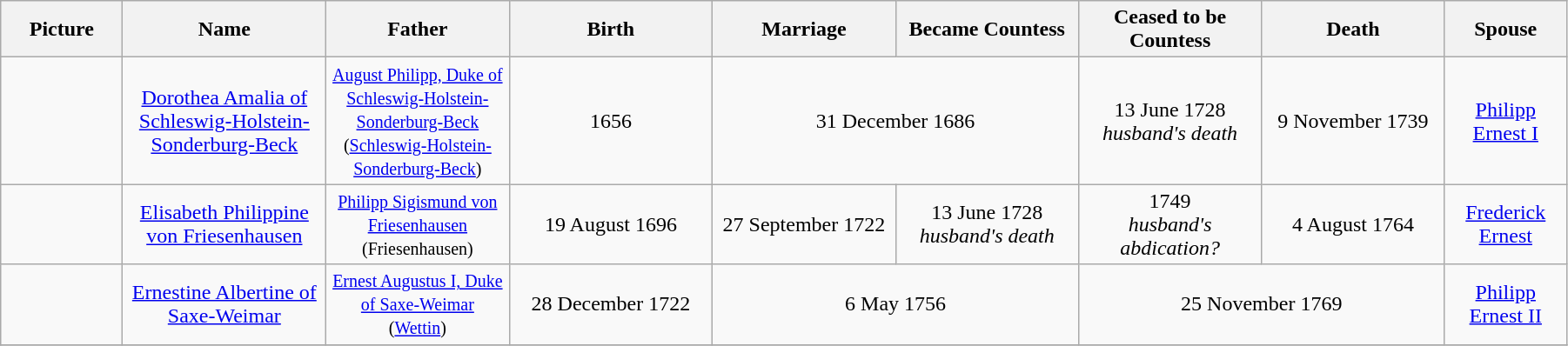<table width=95% class="wikitable">
<tr>
<th width = "6%">Picture</th>
<th width = "10%">Name</th>
<th width = "9%">Father</th>
<th width = "10%">Birth</th>
<th width = "9%">Marriage</th>
<th width = "9%">Became Countess</th>
<th width = "9%">Ceased to be Countess</th>
<th width = "9%">Death</th>
<th width = "6%">Spouse</th>
</tr>
<tr>
<td align="center"></td>
<td align="center"><a href='#'>Dorothea Amalia of Schleswig-Holstein-Sonderburg-Beck</a></td>
<td align="center"><small><a href='#'>August Philipp, Duke of Schleswig-Holstein-Sonderburg-Beck</a><br>(<a href='#'>Schleswig-Holstein-Sonderburg-Beck</a>)</small></td>
<td align="center">1656</td>
<td align="center" colspan="2">31 December 1686</td>
<td align="center">13 June 1728<br><em>husband's death</em></td>
<td align="center">9 November 1739</td>
<td align="center"><a href='#'>Philipp Ernest I</a></td>
</tr>
<tr>
<td align="center"></td>
<td align="center"><a href='#'>Elisabeth Philippine von Friesenhausen</a></td>
<td align="center"><small><a href='#'>Philipp Sigismund von Friesenhausen</a><br>(Friesenhausen)</small></td>
<td align="center">19 August 1696</td>
<td align="center">27 September 1722</td>
<td align="center">13 June 1728<br><em>husband's death</em></td>
<td align="center">1749<br><em>husband's abdication?</em></td>
<td align="center">4 August 1764</td>
<td align="center"><a href='#'>Frederick Ernest</a></td>
</tr>
<tr>
<td align="center"></td>
<td align="center"><a href='#'>Ernestine Albertine of Saxe-Weimar</a></td>
<td align="center"><small><a href='#'>Ernest Augustus I, Duke of Saxe-Weimar</a><br>(<a href='#'>Wettin</a>)</small></td>
<td align="center">28 December 1722</td>
<td align="center" colspan="2">6 May 1756</td>
<td align="center" colspan="2">25 November 1769</td>
<td align="center"><a href='#'>Philipp Ernest II</a></td>
</tr>
<tr>
</tr>
</table>
